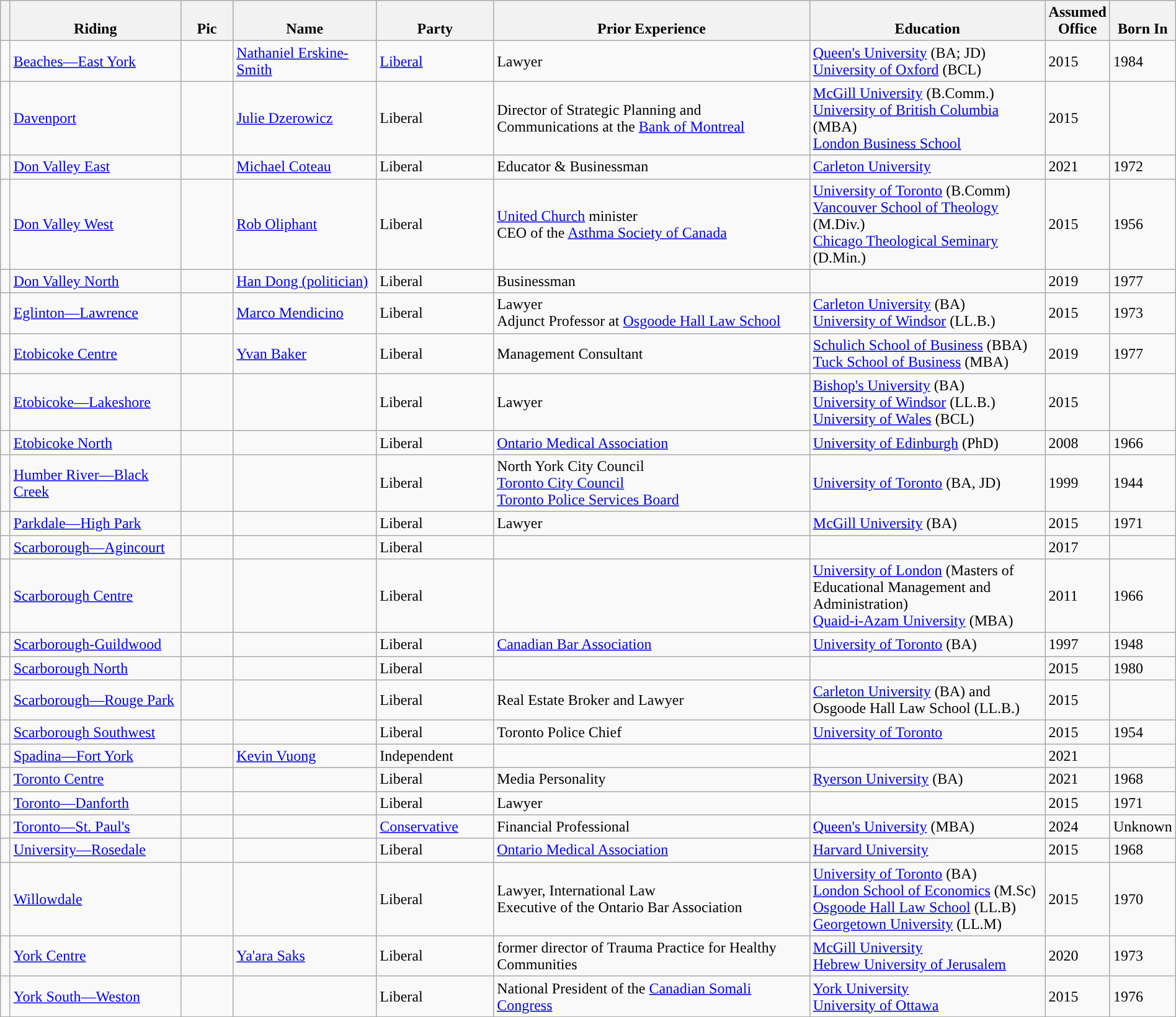<table class="sortable wikitable" style="text-align:left; font-size:100%; width:100%;">
<tr valign=bottom>
<th width="3px"></th>
<th width="180px">Riding</th>
<th width="50px">Pic</th>
<th width="150px">Name</th>
<th width="120px">Party</th>
<th width="342px">Prior Experience</th>
<th width="252px">Education</th>
<th width="50px">Assumed Office</th>
<th width="50px">Born In</th>
</tr>
<tr>
<td style="background-color:"></td>
<td><a href='#'>Beaches—East York</a></td>
<td></td>
<td><a href='#'>Nathaniel Erskine-Smith</a></td>
<td><a href='#'>Liberal</a></td>
<td>Lawyer</td>
<td><a href='#'>Queen's University</a> (BA; JD)<br><a href='#'>University of Oxford</a> (BCL)</td>
<td>2015</td>
<td>1984</td>
</tr>
<tr>
<td style="background-color:"></td>
<td><a href='#'>Davenport</a></td>
<td></td>
<td><a href='#'>Julie Dzerowicz</a></td>
<td>Liberal</td>
<td>Director of Strategic Planning and Communications at the <a href='#'>Bank of Montreal</a></td>
<td><a href='#'>McGill University</a> (B.Comm.)<br><a href='#'>University of British Columbia</a> (MBA)<br><a href='#'>London Business School</a></td>
<td>2015</td>
<td></td>
</tr>
<tr>
<td style="background-color:"></td>
<td><a href='#'>Don Valley East</a></td>
<td></td>
<td><a href='#'>Michael Coteau</a></td>
<td>Liberal</td>
<td>Educator & Businessman</td>
<td><a href='#'>Carleton University</a></td>
<td>2021</td>
<td>1972</td>
</tr>
<tr>
<td style="background-color:"></td>
<td><a href='#'>Don Valley West</a></td>
<td></td>
<td><a href='#'>Rob Oliphant</a></td>
<td>Liberal</td>
<td><a href='#'>United Church</a> minister<br>CEO of the <a href='#'>Asthma Society of Canada</a></td>
<td><a href='#'>University of Toronto</a> (B.Comm) <br> <a href='#'>Vancouver School of Theology</a> (M.Div.) <br> <a href='#'>Chicago Theological Seminary</a> (D.Min.)</td>
<td>2015</td>
<td>1956</td>
</tr>
<tr>
<td style="background-color:"></td>
<td><a href='#'>Don Valley North</a></td>
<td></td>
<td><a href='#'>Han Dong (politician)</a></td>
<td>Liberal</td>
<td>Businessman</td>
<td></td>
<td>2019</td>
<td>1977</td>
</tr>
<tr>
<td style="background-color:"></td>
<td><a href='#'>Eglinton—Lawrence</a></td>
<td></td>
<td><a href='#'>Marco Mendicino</a></td>
<td>Liberal</td>
<td>Lawyer<br>Adjunct Professor at <a href='#'>Osgoode Hall Law School</a></td>
<td><a href='#'>Carleton University</a> (BA)<br><a href='#'>University of Windsor</a> (LL.B.)</td>
<td>2015</td>
<td>1973</td>
</tr>
<tr>
<td style="background-color:"></td>
<td><a href='#'>Etobicoke Centre</a></td>
<td></td>
<td><a href='#'>Yvan Baker</a></td>
<td>Liberal</td>
<td>Management Consultant</td>
<td><a href='#'>Schulich School of Business</a> (BBA)<br><a href='#'>Tuck School of Business</a> (MBA)</td>
<td>2019</td>
<td>1977</td>
</tr>
<tr>
<td style="background-color:"></td>
<td><a href='#'>Etobicoke—Lakeshore</a></td>
<td></td>
<td></td>
<td>Liberal</td>
<td>Lawyer</td>
<td><a href='#'>Bishop's University</a> (BA)<br><a href='#'>University of Windsor</a> (LL.B.)<br><a href='#'>University of Wales</a> (BCL)</td>
<td>2015</td>
<td></td>
</tr>
<tr>
<td style="background-color:"></td>
<td><a href='#'>Etobicoke North</a></td>
<td></td>
<td></td>
<td>Liberal</td>
<td><a href='#'>Ontario Medical Association</a></td>
<td><a href='#'>University of Edinburgh</a> (PhD)</td>
<td>2008</td>
<td>1966</td>
</tr>
<tr>
<td style="background-color:"></td>
<td><a href='#'>Humber River—Black Creek</a></td>
<td></td>
<td></td>
<td>Liberal</td>
<td>North York City Council <br> <a href='#'>Toronto City Council</a> <br> <a href='#'>Toronto Police Services Board</a></td>
<td><a href='#'>University of Toronto</a> (BA, JD)</td>
<td>1999</td>
<td>1944</td>
</tr>
<tr>
<td style="background-color:"></td>
<td><a href='#'>Parkdale—High Park</a></td>
<td></td>
<td></td>
<td>Liberal</td>
<td>Lawyer</td>
<td><a href='#'>McGill University</a> (BA)</td>
<td>2015</td>
<td>1971</td>
</tr>
<tr>
<td style="background-color:"></td>
<td><a href='#'>Scarborough—Agincourt</a></td>
<td></td>
<td></td>
<td>Liberal</td>
<td></td>
<td></td>
<td>2017</td>
<td></td>
</tr>
<tr>
<td style="background-color:"></td>
<td><a href='#'>Scarborough Centre</a></td>
<td></td>
<td></td>
<td>Liberal</td>
<td></td>
<td><a href='#'>University of London</a> (Masters of Educational Management and Administration)<br><a href='#'>Quaid-i-Azam University</a> (MBA)</td>
<td>2011</td>
<td>1966</td>
</tr>
<tr>
<td style="background-color:"></td>
<td><a href='#'>Scarborough-Guildwood</a></td>
<td></td>
<td></td>
<td>Liberal</td>
<td><a href='#'>Canadian Bar Association</a></td>
<td><a href='#'>University of Toronto</a> (BA)</td>
<td>1997</td>
<td>1948</td>
</tr>
<tr>
<td style="background-color:"></td>
<td><a href='#'>Scarborough North</a></td>
<td></td>
<td></td>
<td>Liberal</td>
<td></td>
<td></td>
<td>2015</td>
<td>1980</td>
</tr>
<tr>
<td style="background-color:"></td>
<td><a href='#'>Scarborough—Rouge Park</a></td>
<td></td>
<td></td>
<td>Liberal</td>
<td>Real Estate Broker and Lawyer</td>
<td><a href='#'>Carleton University</a> (BA) and Osgoode Hall Law School (LL.B.)</td>
<td>2015</td>
<td></td>
</tr>
<tr>
<td style="background-color:"></td>
<td><a href='#'>Scarborough Southwest</a></td>
<td></td>
<td></td>
<td>Liberal</td>
<td>Toronto Police Chief</td>
<td><a href='#'>University of Toronto</a></td>
<td>2015</td>
<td>1954</td>
</tr>
<tr>
<td style="background-color:"></td>
<td><a href='#'>Spadina—Fort York</a></td>
<td></td>
<td><a href='#'>Kevin Vuong</a></td>
<td>Independent</td>
<td></td>
<td></td>
<td>2021</td>
<td></td>
</tr>
<tr>
<td style="background-color:"></td>
<td><a href='#'>Toronto Centre</a></td>
<td></td>
<td></td>
<td>Liberal</td>
<td>Media Personality</td>
<td><a href='#'>Ryerson University</a> (BA)</td>
<td>2021</td>
<td>1968</td>
</tr>
<tr>
<td style="background-color:"></td>
<td><a href='#'>Toronto—Danforth</a></td>
<td></td>
<td></td>
<td>Liberal</td>
<td>Lawyer</td>
<td></td>
<td>2015</td>
<td>1971</td>
</tr>
<tr>
<td style="background-color:"></td>
<td><a href='#'>Toronto—St. Paul's</a></td>
<td></td>
<td></td>
<td><a href='#'>Conservative</a></td>
<td>Financial Professional</td>
<td><a href='#'>Queen's University</a> (MBA)</td>
<td>2024</td>
<td>Unknown</td>
</tr>
<tr>
<td style="background-color:"></td>
<td><a href='#'>University—Rosedale</a></td>
<td></td>
<td></td>
<td>Liberal</td>
<td><a href='#'>Ontario Medical Association</a></td>
<td><a href='#'>Harvard University</a></td>
<td>2015</td>
<td>1968</td>
</tr>
<tr>
<td style="background-color:"></td>
<td><a href='#'>Willowdale</a></td>
<td></td>
<td></td>
<td>Liberal</td>
<td>Lawyer, International Law <br> Executive of the Ontario Bar Association</td>
<td><a href='#'>University of Toronto</a> (BA) <br> <a href='#'>London School of Economics</a> (M.Sc) <br> <a href='#'>Osgoode Hall Law School</a> (LL.B) <br> <a href='#'>Georgetown University</a> (LL.M)</td>
<td>2015</td>
<td>1970</td>
</tr>
<tr>
<td style="background-color:"></td>
<td><a href='#'>York Centre</a></td>
<td></td>
<td><a href='#'>Ya'ara Saks</a></td>
<td>Liberal</td>
<td>former director of Trauma Practice for Healthy Communities</td>
<td><a href='#'>McGill University</a><br><a href='#'>Hebrew University of Jerusalem</a></td>
<td>2020</td>
<td>1973</td>
</tr>
<tr>
<td style="background-color:"></td>
<td><a href='#'>York South—Weston</a></td>
<td></td>
<td></td>
<td>Liberal</td>
<td>National President of the <a href='#'>Canadian Somali Congress</a></td>
<td><a href='#'>York University</a><br><a href='#'>University of Ottawa</a></td>
<td>2015</td>
<td>1976</td>
</tr>
<tr>
</tr>
</table>
